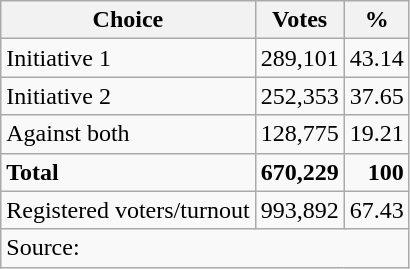<table class=wikitable style=text-align:right>
<tr>
<th>Choice</th>
<th>Votes</th>
<th>%</th>
</tr>
<tr>
<td align=left>Initiative 1</td>
<td>289,101</td>
<td>43.14</td>
</tr>
<tr>
<td align=left>Initiative 2</td>
<td>252,353</td>
<td>37.65</td>
</tr>
<tr>
<td align=left>Against both</td>
<td>128,775</td>
<td>19.21</td>
</tr>
<tr>
<td align=left><strong>Total</strong></td>
<td><strong>670,229</strong></td>
<td><strong>100</strong></td>
</tr>
<tr>
<td align=left>Registered voters/turnout</td>
<td>993,892</td>
<td>67.43</td>
</tr>
<tr>
<td align=left colspan=3>Source: </td>
</tr>
</table>
